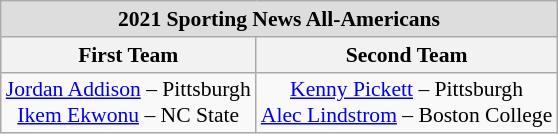<table class="wikitable" style="white-space:nowrap; text-align:center; font-size:90%;">
<tr>
<td colspan="7" style="text-align:center; background:#ddd;"><strong>2021 Sporting News All-Americans</strong></td>
</tr>
<tr>
<th>First Team</th>
<th>Second Team</th>
</tr>
<tr>
<td><a href='#'>Jordan Addison</a> – Pittsburgh<br><a href='#'>Ikem Ekwonu</a> – NC State</td>
<td><a href='#'>Kenny Pickett</a> – Pittsburgh<br><a href='#'>Alec Lindstrom</a> – Boston College</td>
</tr>
</table>
